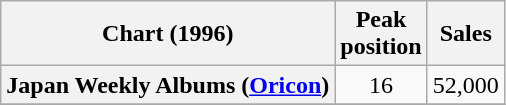<table class="wikitable sortable plainrowheaders" style="text-align:center;">
<tr>
<th scope="col">Chart (1996)</th>
<th scope="col">Peak<br>position</th>
<th scope="col">Sales</th>
</tr>
<tr>
<th scope="row">Japan Weekly Albums (<a href='#'>Oricon</a>)</th>
<td style="text-align:center;">16</td>
<td style="text-align:left;">52,000</td>
</tr>
<tr>
</tr>
</table>
